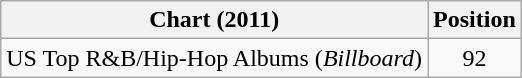<table class="wikitable plainrowheaders">
<tr>
<th>Chart (2011)</th>
<th>Position</th>
</tr>
<tr>
<td>US Top R&B/Hip-Hop Albums (<em>Billboard</em>)</td>
<td style="text-align:center">92</td>
</tr>
</table>
